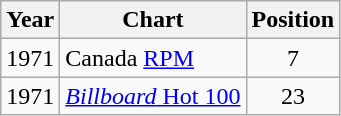<table class="wikitable">
<tr>
<th>Year</th>
<th>Chart</th>
<th>Position</th>
</tr>
<tr>
<td>1971</td>
<td>Canada <a href='#'>RPM</a></td>
<td style="text-align:center;">7</td>
</tr>
<tr>
<td>1971</td>
<td><a href='#'><em>Billboard</em> Hot 100</a></td>
<td style="text-align:center;">23</td>
</tr>
</table>
